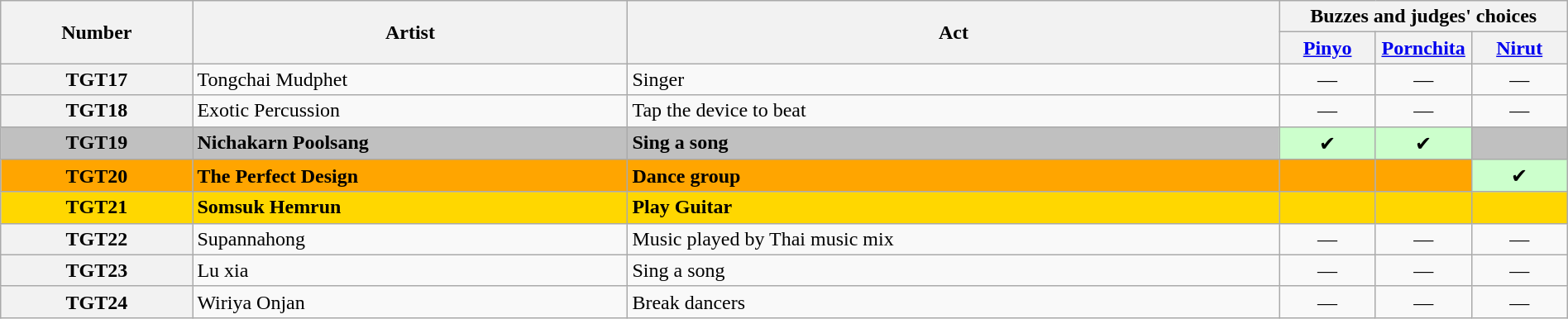<table class="wikitable" width="100%">
<tr>
<th rowspan=2>Number</th>
<th rowspan=2>Artist</th>
<th rowspan=2>Act</th>
<th colspan="3">Buzzes and judges' choices</th>
</tr>
<tr>
<th width="70"><a href='#'>Pinyo</a></th>
<th width="70"><a href='#'>Pornchita</a></th>
<th width="70"><a href='#'>Nirut</a></th>
</tr>
<tr>
<th>TGT17</th>
<td>Tongchai Mudphet</td>
<td>Singer</td>
<td align="center">—</td>
<td align="center">—</td>
<td align="center">—</td>
</tr>
<tr>
<th>TGT18</th>
<td>Exotic Percussion</td>
<td>Tap the device to beat</td>
<td align="center">—</td>
<td align="center">—</td>
<td align="center">—</td>
</tr>
<tr>
<th style="background-color:silver">TGT19</th>
<td style="background-color:silver"><strong>Nichakarn Poolsang</strong></td>
<td style="background-color:silver"><strong>Sing a song</strong></td>
<td style="background-color:#CFC;text-align:center">✔</td>
<td style="background-color:#CFC;text-align:center">✔</td>
<td style="background-color:silver" align="center"></td>
</tr>
<tr>
<th style="background:orange;">TGT20</th>
<td style="background:orange;"><strong>The Perfect Design</strong></td>
<td style="background:orange;"><strong>Dance group</strong></td>
<td style="background:orange;" align="center"></td>
<td style="background:orange;" align="center"></td>
<td style="background-color:#CFC;text-align:center">✔</td>
</tr>
<tr>
<th style="background:gold;">TGT21</th>
<td style="background:gold;"><strong>Somsuk Hemrun</strong></td>
<td style="background:gold;"><strong>Play Guitar</strong></td>
<td style="background:gold;"></td>
<td style="background:gold;"></td>
<td style="background:gold;"></td>
</tr>
<tr>
<th>TGT22</th>
<td>Supannahong</td>
<td>Music played by Thai music mix</td>
<td align="center">—</td>
<td align="center">—</td>
<td align="center">—</td>
</tr>
<tr>
<th>TGT23</th>
<td>Lu xia</td>
<td>Sing a song</td>
<td align="center">—</td>
<td align="center">—</td>
<td align="center">—</td>
</tr>
<tr>
<th>TGT24</th>
<td>Wiriya Onjan</td>
<td>Break dancers</td>
<td align="center">—</td>
<td align="center">—</td>
<td align="center">—</td>
</tr>
</table>
